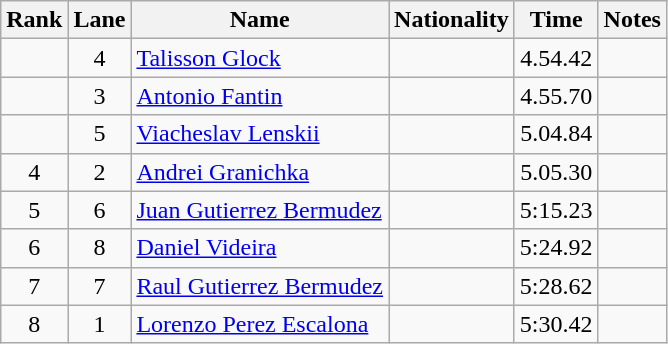<table class="wikitable sortable" style="text-align:center">
<tr>
<th>Rank</th>
<th>Lane</th>
<th>Name</th>
<th>Nationality</th>
<th>Time</th>
<th>Notes</th>
</tr>
<tr>
<td></td>
<td>4</td>
<td align=left><a href='#'>Talisson Glock</a></td>
<td align="left"></td>
<td>4.54.42</td>
<td></td>
</tr>
<tr>
<td></td>
<td>3</td>
<td align=left><a href='#'>Antonio Fantin</a></td>
<td align=left></td>
<td>4.55.70</td>
<td></td>
</tr>
<tr>
<td></td>
<td>5</td>
<td align=left><a href='#'>Viacheslav Lenskii</a></td>
<td align=left></td>
<td>5.04.84</td>
<td></td>
</tr>
<tr>
<td>4</td>
<td>2</td>
<td align=left><a href='#'>Andrei Granichka</a></td>
<td align=left></td>
<td>5.05.30</td>
<td></td>
</tr>
<tr>
<td>5</td>
<td>6</td>
<td align=left><a href='#'>Juan Gutierrez Bermudez</a></td>
<td align=left></td>
<td>5:15.23</td>
<td></td>
</tr>
<tr>
<td>6</td>
<td>8</td>
<td align=left><a href='#'>Daniel Videira</a></td>
<td align=left></td>
<td>5:24.92</td>
<td align=left></td>
</tr>
<tr>
<td>7</td>
<td>7</td>
<td align=left><a href='#'>Raul Gutierrez Bermudez</a></td>
<td align=left></td>
<td>5:28.62</td>
<td align=left></td>
</tr>
<tr>
<td>8</td>
<td>1</td>
<td align=left><a href='#'>Lorenzo Perez Escalona</a></td>
<td align=left></td>
<td>5:30.42</td>
<td></td>
</tr>
</table>
